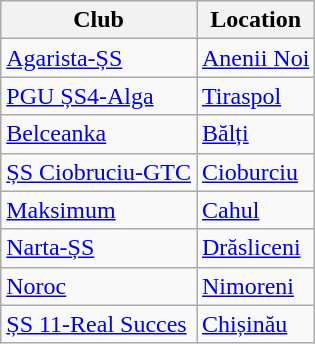<table class="wikitable sortable">
<tr>
<th>Club</th>
<th>Location</th>
</tr>
<tr>
<td><a href='#'>Agarista-ȘS</a></td>
<td><a href='#'>Anenii Noi</a></td>
</tr>
<tr>
<td><a href='#'>PGU ȘS4-Alga</a></td>
<td><a href='#'>Tiraspol</a></td>
</tr>
<tr>
<td><a href='#'>Belceanka</a></td>
<td><a href='#'>Bălți</a></td>
</tr>
<tr>
<td><a href='#'>ȘS Ciobruciu-GTC</a></td>
<td><a href='#'>Cioburciu</a></td>
</tr>
<tr>
<td><a href='#'>Maksimum</a></td>
<td><a href='#'>Cahul</a></td>
</tr>
<tr>
<td><a href='#'>Narta-ȘS</a></td>
<td><a href='#'>Drăsliceni</a></td>
</tr>
<tr>
<td><a href='#'>Noroc</a></td>
<td><a href='#'>Nimoreni</a></td>
</tr>
<tr>
<td><a href='#'>ȘS 11-Real Succes</a></td>
<td><a href='#'>Chișinău</a></td>
</tr>
</table>
